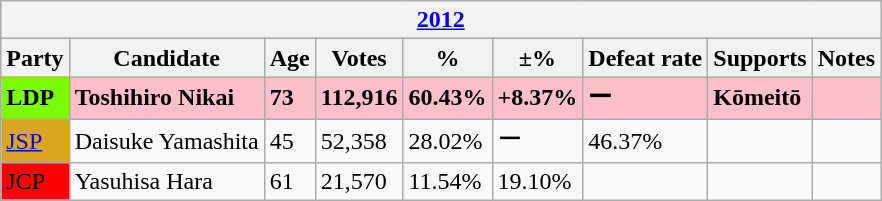<table class="wikitable">
<tr>
<th colspan="9"><a href='#'>2012</a></th>
</tr>
<tr>
<th>Party</th>
<th>Candidate</th>
<th>Age</th>
<th>Votes</th>
<th>%</th>
<th>±%</th>
<th>Defeat rate</th>
<th>Supports</th>
<th>Notes</th>
</tr>
<tr>
<td style="background:lawngreen;"><strong>LDP</strong></td>
<td style="background:pink;"><strong>Toshihiro Nikai</strong></td>
<td style="background:pink;"><strong>73</strong></td>
<td style="background:pink;"><strong>112,916</strong></td>
<td style="background:pink;"><strong>60.43%</strong></td>
<td style="background:pink;"><strong>+8.37%</strong></td>
<td style="background:pink;"><strong>ー</strong></td>
<td style="background:pink;"><strong>Kōmeitō</strong></td>
<td style="background:pink;"></td>
</tr>
<tr>
<td style="background:goldenrod;"><a href='#'>JSP</a></td>
<td>Daisuke Yamashita</td>
<td>45</td>
<td>52,358</td>
<td>28.02%</td>
<td>ー</td>
<td>46.37%</td>
<td></td>
<td></td>
</tr>
<tr>
<td style="background:red;">JCP</td>
<td>Yasuhisa Hara</td>
<td>61</td>
<td>21,570</td>
<td>11.54%</td>
<td>19.10%</td>
<td></td>
<td></td>
</tr>
</table>
